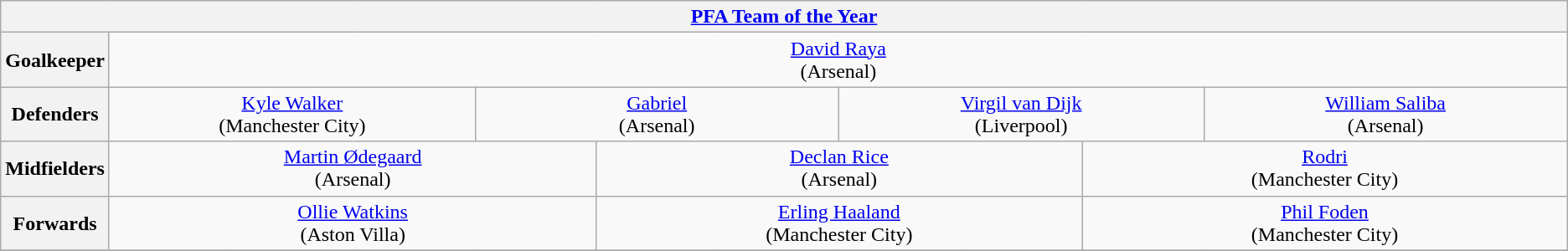<table class="wikitable" style="text-align:center">
<tr>
<th colspan="13"><a href='#'>PFA Team of the Year</a></th>
</tr>
<tr>
<th>Goalkeeper</th>
<td colspan="12"> <a href='#'>David Raya</a><br>(Arsenal)</td>
</tr>
<tr>
<th>Defenders</th>
<td style="width:25%;" colspan="3"> <a href='#'>Kyle Walker</a><br>(Manchester City)</td>
<td style="width:25%;" colspan="3"> <a href='#'>Gabriel</a><br>(Arsenal)</td>
<td style="width:25%;" colspan="3"> <a href='#'>Virgil van Dijk</a><br>(Liverpool)</td>
<td style="width:25%;" colspan="3"> <a href='#'>William Saliba</a><br>(Arsenal)</td>
</tr>
<tr>
<th>Midfielders</th>
<td colspan="4"> <a href='#'>Martin Ødegaard</a><br>(Arsenal)</td>
<td colspan="4"> <a href='#'>Declan Rice</a><br>(Arsenal)</td>
<td colspan="4"> <a href='#'>Rodri</a><br>(Manchester City)</td>
</tr>
<tr>
<th>Forwards</th>
<td colspan="4"> <a href='#'>Ollie Watkins</a><br>(Aston Villa)</td>
<td colspan="4"> <a href='#'>Erling Haaland</a><br>(Manchester City)</td>
<td colspan="4"> <a href='#'>Phil Foden</a><br>(Manchester City)</td>
</tr>
<tr style="visibility:collapse;">
<td></td>
<td></td>
<td></td>
<td></td>
<td></td>
<td></td>
<td></td>
<td></td>
<td></td>
<td></td>
<td></td>
</tr>
</table>
